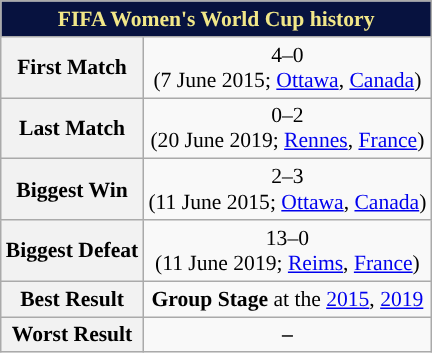<table class="wikitable collapsible collapsed" style="text-align: center;font-size:90%;">
<tr>
<th colspan=6 style="background: #07123F; color: #F1E788;">FIFA Women's World Cup history</th>
</tr>
<tr>
<th style="text-align: center;">First Match</th>
<td style="text-align:center;"> 4–0 <br>(7 June 2015; <a href='#'>Ottawa</a>, <a href='#'>Canada</a>)</td>
</tr>
<tr>
<th style="text-align: center;">Last Match</th>
<td style="text-align:center;"> 0–2 <br>(20 June 2019; <a href='#'>Rennes</a>, <a href='#'>France</a>)</td>
</tr>
<tr>
<th style="text-align: center;">Biggest Win</th>
<td style="text-align:center;"> 2–3 <br>(11 June 2015; <a href='#'>Ottawa</a>, <a href='#'>Canada</a>)</td>
</tr>
<tr>
<th style="text-align: center;">Biggest Defeat</th>
<td style="text-align:center;"> 13–0 <br>(11 June 2019; <a href='#'>Reims</a>, <a href='#'>France</a>)</td>
</tr>
<tr>
<th style="text-align: center;">Best Result</th>
<td style="text-align:center;"><strong>Group Stage</strong> at the <a href='#'>2015</a>, <a href='#'>2019</a></td>
</tr>
<tr>
<th style="text-align: center;">Worst Result</th>
<td style="text-align:center;"><strong>–</strong></td>
</tr>
</table>
